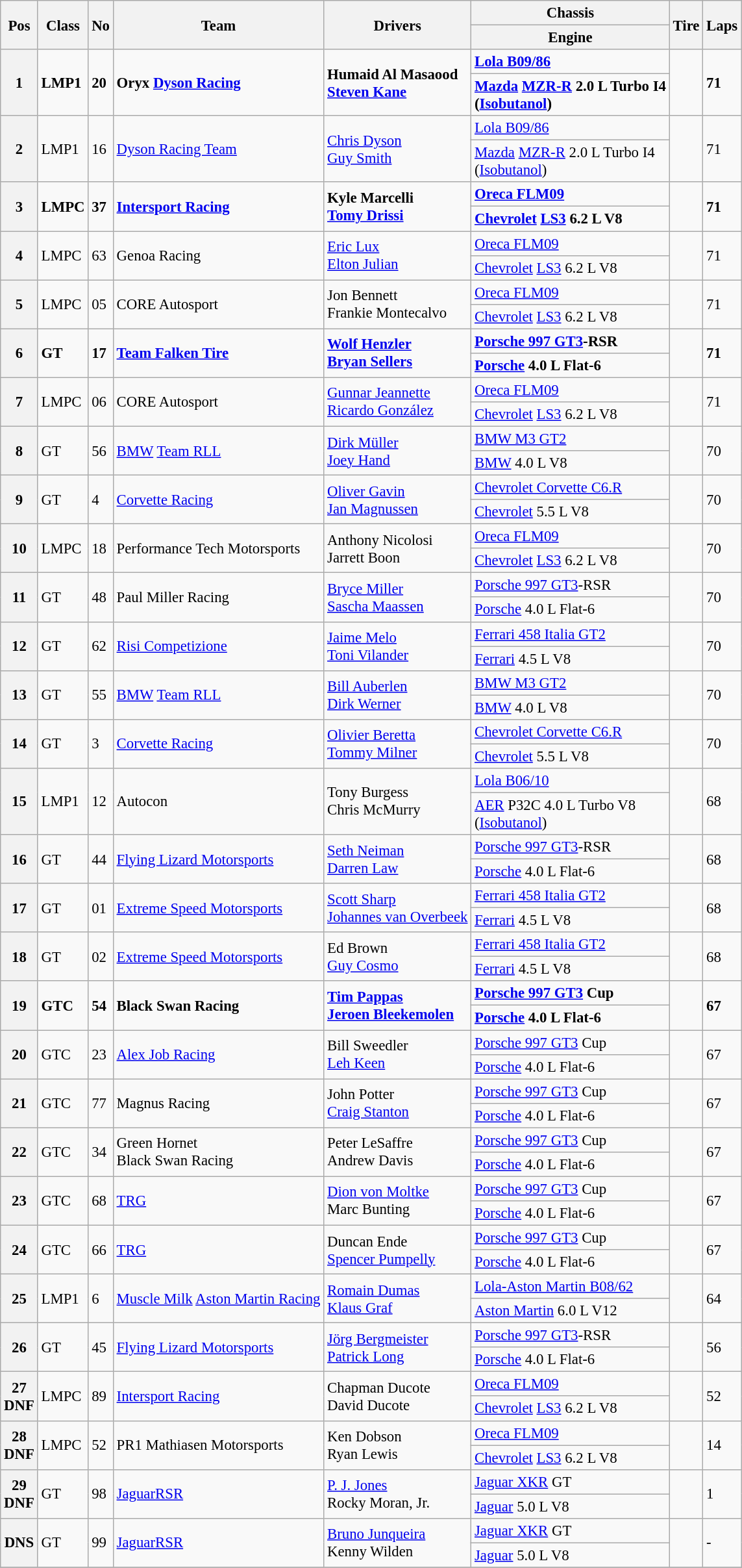<table class="wikitable" style="font-size: 95%;">
<tr>
<th rowspan=2>Pos</th>
<th rowspan=2>Class</th>
<th rowspan=2>No</th>
<th rowspan=2>Team</th>
<th rowspan=2>Drivers</th>
<th>Chassis</th>
<th rowspan=2>Tire</th>
<th rowspan=2>Laps</th>
</tr>
<tr>
<th>Engine</th>
</tr>
<tr style="font-weight:bold">
<th rowspan=2>1</th>
<td rowspan=2>LMP1</td>
<td rowspan=2>20</td>
<td rowspan=2> Oryx <a href='#'>Dyson Racing</a></td>
<td rowspan=2> Humaid Al Masaood<br> <a href='#'>Steven Kane</a></td>
<td><a href='#'>Lola B09/86</a></td>
<td rowspan=2></td>
<td rowspan=2>71</td>
</tr>
<tr style="font-weight:bold">
<td><a href='#'>Mazda</a> <a href='#'>MZR-R</a> 2.0 L Turbo I4<br>(<a href='#'>Isobutanol</a>)</td>
</tr>
<tr>
<th rowspan=2>2</th>
<td rowspan=2>LMP1</td>
<td rowspan=2>16</td>
<td rowspan=2> <a href='#'>Dyson Racing Team</a></td>
<td rowspan=2> <a href='#'>Chris Dyson</a><br> <a href='#'>Guy Smith</a></td>
<td><a href='#'>Lola B09/86</a></td>
<td rowspan=2></td>
<td rowspan=2>71</td>
</tr>
<tr>
<td><a href='#'>Mazda</a> <a href='#'>MZR-R</a> 2.0 L Turbo I4<br>(<a href='#'>Isobutanol</a>)</td>
</tr>
<tr style="font-weight:bold">
<th rowspan=2>3</th>
<td rowspan=2>LMPC</td>
<td rowspan=2>37</td>
<td rowspan=2> <a href='#'>Intersport Racing</a></td>
<td rowspan=2> Kyle Marcelli<br> <a href='#'>Tomy Drissi</a></td>
<td><a href='#'>Oreca FLM09</a></td>
<td rowspan=2></td>
<td rowspan=2>71</td>
</tr>
<tr style="font-weight:bold">
<td><a href='#'>Chevrolet</a> <a href='#'>LS3</a> 6.2 L V8</td>
</tr>
<tr>
<th rowspan=2>4</th>
<td rowspan=2>LMPC</td>
<td rowspan=2>63</td>
<td rowspan=2> Genoa Racing</td>
<td rowspan=2> <a href='#'>Eric Lux</a><br> <a href='#'>Elton Julian</a></td>
<td><a href='#'>Oreca FLM09</a></td>
<td rowspan=2></td>
<td rowspan=2>71</td>
</tr>
<tr>
<td><a href='#'>Chevrolet</a> <a href='#'>LS3</a> 6.2 L V8</td>
</tr>
<tr>
<th rowspan=2>5</th>
<td rowspan=2>LMPC</td>
<td rowspan=2>05</td>
<td rowspan=2> CORE Autosport</td>
<td rowspan=2> Jon Bennett<br> Frankie Montecalvo</td>
<td><a href='#'>Oreca FLM09</a></td>
<td rowspan=2></td>
<td rowspan=2>71</td>
</tr>
<tr>
<td><a href='#'>Chevrolet</a> <a href='#'>LS3</a> 6.2 L V8</td>
</tr>
<tr style="font-weight:bold">
<th rowspan=2>6</th>
<td rowspan=2>GT</td>
<td rowspan=2>17</td>
<td rowspan=2> <a href='#'>Team Falken Tire</a></td>
<td rowspan=2> <a href='#'>Wolf Henzler</a><br> <a href='#'>Bryan Sellers</a></td>
<td><a href='#'>Porsche 997 GT3</a>-RSR</td>
<td rowspan=2></td>
<td rowspan=2>71</td>
</tr>
<tr style="font-weight:bold">
<td><a href='#'>Porsche</a> 4.0 L Flat-6</td>
</tr>
<tr>
<th rowspan=2>7</th>
<td rowspan=2>LMPC</td>
<td rowspan=2>06</td>
<td rowspan=2> CORE Autosport</td>
<td rowspan=2> <a href='#'>Gunnar Jeannette</a><br> <a href='#'>Ricardo González</a></td>
<td><a href='#'>Oreca FLM09</a></td>
<td rowspan=2></td>
<td rowspan=2>71</td>
</tr>
<tr>
<td><a href='#'>Chevrolet</a> <a href='#'>LS3</a> 6.2 L V8</td>
</tr>
<tr>
<th rowspan=2>8</th>
<td rowspan=2>GT</td>
<td rowspan=2>56</td>
<td rowspan=2> <a href='#'>BMW</a> <a href='#'>Team RLL</a></td>
<td rowspan=2> <a href='#'>Dirk Müller</a><br> <a href='#'>Joey Hand</a></td>
<td><a href='#'>BMW M3 GT2</a></td>
<td rowspan=2></td>
<td rowspan=2>70</td>
</tr>
<tr>
<td><a href='#'>BMW</a> 4.0 L V8</td>
</tr>
<tr>
<th rowspan=2>9</th>
<td rowspan=2>GT</td>
<td rowspan=2>4</td>
<td rowspan=2> <a href='#'>Corvette Racing</a></td>
<td rowspan=2> <a href='#'>Oliver Gavin</a><br> <a href='#'>Jan Magnussen</a></td>
<td><a href='#'>Chevrolet Corvette C6.R</a></td>
<td rowspan=2></td>
<td rowspan=2>70</td>
</tr>
<tr>
<td><a href='#'>Chevrolet</a> 5.5 L V8</td>
</tr>
<tr>
<th rowspan=2>10</th>
<td rowspan=2>LMPC</td>
<td rowspan=2>18</td>
<td rowspan=2> Performance Tech Motorsports</td>
<td rowspan=2> Anthony Nicolosi<br> Jarrett Boon</td>
<td><a href='#'>Oreca FLM09</a></td>
<td rowspan=2></td>
<td rowspan=2>70</td>
</tr>
<tr>
<td><a href='#'>Chevrolet</a> <a href='#'>LS3</a> 6.2 L V8</td>
</tr>
<tr>
<th rowspan=2>11</th>
<td rowspan=2>GT</td>
<td rowspan=2>48</td>
<td rowspan=2> Paul Miller Racing</td>
<td rowspan=2> <a href='#'>Bryce Miller</a><br> <a href='#'>Sascha Maassen</a></td>
<td><a href='#'>Porsche 997 GT3</a>-RSR</td>
<td rowspan=2></td>
<td rowspan=2>70</td>
</tr>
<tr>
<td><a href='#'>Porsche</a> 4.0 L Flat-6</td>
</tr>
<tr>
<th rowspan=2>12</th>
<td rowspan=2>GT</td>
<td rowspan=2>62</td>
<td rowspan=2> <a href='#'>Risi Competizione</a></td>
<td rowspan=2> <a href='#'>Jaime Melo</a><br> <a href='#'>Toni Vilander</a></td>
<td><a href='#'>Ferrari 458 Italia GT2</a></td>
<td rowspan=2></td>
<td rowspan=2>70</td>
</tr>
<tr>
<td><a href='#'>Ferrari</a> 4.5 L V8</td>
</tr>
<tr>
<th rowspan=2>13</th>
<td rowspan=2>GT</td>
<td rowspan=2>55</td>
<td rowspan=2> <a href='#'>BMW</a> <a href='#'>Team RLL</a></td>
<td rowspan=2> <a href='#'>Bill Auberlen</a><br> <a href='#'>Dirk Werner</a></td>
<td><a href='#'>BMW M3 GT2</a></td>
<td rowspan=2></td>
<td rowspan=2>70</td>
</tr>
<tr>
<td><a href='#'>BMW</a> 4.0 L V8</td>
</tr>
<tr>
<th rowspan=2>14</th>
<td rowspan=2>GT</td>
<td rowspan=2>3</td>
<td rowspan=2> <a href='#'>Corvette Racing</a></td>
<td rowspan=2> <a href='#'>Olivier Beretta</a><br> <a href='#'>Tommy Milner</a></td>
<td><a href='#'>Chevrolet Corvette C6.R</a></td>
<td rowspan=2></td>
<td rowspan=2>70</td>
</tr>
<tr>
<td><a href='#'>Chevrolet</a> 5.5 L V8</td>
</tr>
<tr>
<th rowspan=2>15</th>
<td rowspan=2>LMP1</td>
<td rowspan=2>12</td>
<td rowspan=2> Autocon</td>
<td rowspan=2> Tony Burgess<br> Chris McMurry</td>
<td><a href='#'>Lola B06/10</a></td>
<td rowspan=2></td>
<td rowspan=2>68</td>
</tr>
<tr>
<td><a href='#'>AER</a> P32C 4.0 L Turbo V8<br>(<a href='#'>Isobutanol</a>)</td>
</tr>
<tr>
<th rowspan=2>16</th>
<td rowspan=2>GT</td>
<td rowspan=2>44</td>
<td rowspan=2> <a href='#'>Flying Lizard Motorsports</a></td>
<td rowspan=2> <a href='#'>Seth Neiman</a><br> <a href='#'>Darren Law</a></td>
<td><a href='#'>Porsche 997 GT3</a>-RSR</td>
<td rowspan=2></td>
<td rowspan=2>68</td>
</tr>
<tr>
<td><a href='#'>Porsche</a> 4.0 L Flat-6</td>
</tr>
<tr>
<th rowspan=2>17</th>
<td rowspan=2>GT</td>
<td rowspan=2>01</td>
<td rowspan=2> <a href='#'>Extreme Speed Motorsports</a></td>
<td rowspan=2> <a href='#'>Scott Sharp</a><br> <a href='#'>Johannes van Overbeek</a></td>
<td><a href='#'>Ferrari 458 Italia GT2</a></td>
<td rowspan=2></td>
<td rowspan=2>68</td>
</tr>
<tr>
<td><a href='#'>Ferrari</a> 4.5 L V8</td>
</tr>
<tr>
<th rowspan=2>18</th>
<td rowspan=2>GT</td>
<td rowspan=2>02</td>
<td rowspan=2> <a href='#'>Extreme Speed Motorsports</a></td>
<td rowspan=2> Ed Brown<br> <a href='#'>Guy Cosmo</a></td>
<td><a href='#'>Ferrari 458 Italia GT2</a></td>
<td rowspan=2></td>
<td rowspan=2>68</td>
</tr>
<tr>
<td><a href='#'>Ferrari</a> 4.5 L V8</td>
</tr>
<tr style="font-weight:bold">
<th rowspan=2>19</th>
<td rowspan=2>GTC</td>
<td rowspan=2>54</td>
<td rowspan=2> Black Swan Racing</td>
<td rowspan=2> <a href='#'>Tim Pappas</a><br> <a href='#'>Jeroen Bleekemolen</a></td>
<td><a href='#'>Porsche 997 GT3</a> Cup</td>
<td rowspan=2></td>
<td rowspan=2>67</td>
</tr>
<tr style="font-weight:bold">
<td><a href='#'>Porsche</a> 4.0 L Flat-6</td>
</tr>
<tr>
<th rowspan=2>20</th>
<td rowspan=2>GTC</td>
<td rowspan=2>23</td>
<td rowspan=2> <a href='#'>Alex Job Racing</a></td>
<td rowspan=2> Bill Sweedler<br> <a href='#'>Leh Keen</a></td>
<td><a href='#'>Porsche 997 GT3</a> Cup</td>
<td rowspan=2></td>
<td rowspan=2>67</td>
</tr>
<tr>
<td><a href='#'>Porsche</a> 4.0 L Flat-6</td>
</tr>
<tr>
<th rowspan=2>21</th>
<td rowspan=2>GTC</td>
<td rowspan=2>77</td>
<td rowspan=2> Magnus Racing</td>
<td rowspan=2> John Potter<br> <a href='#'>Craig Stanton</a></td>
<td><a href='#'>Porsche 997 GT3</a> Cup</td>
<td rowspan=2></td>
<td rowspan=2>67</td>
</tr>
<tr>
<td><a href='#'>Porsche</a> 4.0 L Flat-6</td>
</tr>
<tr>
<th rowspan=2>22</th>
<td rowspan=2>GTC</td>
<td rowspan=2>34</td>
<td rowspan=2> Green Hornet<br> Black Swan Racing</td>
<td rowspan=2> Peter LeSaffre<br> Andrew Davis</td>
<td><a href='#'>Porsche 997 GT3</a> Cup</td>
<td rowspan=2></td>
<td rowspan=2>67</td>
</tr>
<tr>
<td><a href='#'>Porsche</a> 4.0 L Flat-6</td>
</tr>
<tr>
<th rowspan=2>23</th>
<td rowspan=2>GTC</td>
<td rowspan=2>68</td>
<td rowspan=2> <a href='#'>TRG</a></td>
<td rowspan=2> <a href='#'>Dion von Moltke</a><br> Marc Bunting</td>
<td><a href='#'>Porsche 997 GT3</a> Cup</td>
<td rowspan=2></td>
<td rowspan=2>67</td>
</tr>
<tr>
<td><a href='#'>Porsche</a> 4.0 L Flat-6</td>
</tr>
<tr>
<th rowspan=2>24</th>
<td rowspan=2>GTC</td>
<td rowspan=2>66</td>
<td rowspan=2> <a href='#'>TRG</a></td>
<td rowspan=2> Duncan Ende<br> <a href='#'>Spencer Pumpelly</a></td>
<td><a href='#'>Porsche 997 GT3</a> Cup</td>
<td rowspan=2></td>
<td rowspan=2>67</td>
</tr>
<tr>
<td><a href='#'>Porsche</a> 4.0 L Flat-6</td>
</tr>
<tr>
<th rowspan=2>25</th>
<td rowspan=2>LMP1</td>
<td rowspan=2>6</td>
<td rowspan=2> <a href='#'>Muscle Milk</a> <a href='#'>Aston Martin Racing</a></td>
<td rowspan=2> <a href='#'>Romain Dumas</a><br> <a href='#'>Klaus Graf</a></td>
<td><a href='#'>Lola-Aston Martin B08/62</a></td>
<td rowspan=2></td>
<td rowspan=2>64</td>
</tr>
<tr>
<td><a href='#'>Aston Martin</a> 6.0 L V12</td>
</tr>
<tr>
<th rowspan=2>26</th>
<td rowspan=2>GT</td>
<td rowspan=2>45</td>
<td rowspan=2> <a href='#'>Flying Lizard Motorsports</a></td>
<td rowspan=2> <a href='#'>Jörg Bergmeister</a><br> <a href='#'>Patrick Long</a></td>
<td><a href='#'>Porsche 997 GT3</a>-RSR</td>
<td rowspan=2></td>
<td rowspan=2>56</td>
</tr>
<tr>
<td><a href='#'>Porsche</a> 4.0 L Flat-6</td>
</tr>
<tr>
<th rowspan=2>27<br>DNF</th>
<td rowspan=2>LMPC</td>
<td rowspan=2>89</td>
<td rowspan=2> <a href='#'>Intersport Racing</a></td>
<td rowspan=2> Chapman Ducote<br> David Ducote</td>
<td><a href='#'>Oreca FLM09</a></td>
<td rowspan=2></td>
<td rowspan=2>52</td>
</tr>
<tr>
<td><a href='#'>Chevrolet</a> <a href='#'>LS3</a> 6.2 L V8</td>
</tr>
<tr>
<th rowspan=2>28<br>DNF</th>
<td rowspan=2>LMPC</td>
<td rowspan=2>52</td>
<td rowspan=2> PR1 Mathiasen Motorsports</td>
<td rowspan=2> Ken Dobson<br> Ryan Lewis</td>
<td><a href='#'>Oreca FLM09</a></td>
<td rowspan=2></td>
<td rowspan=2>14</td>
</tr>
<tr>
<td><a href='#'>Chevrolet</a> <a href='#'>LS3</a> 6.2 L V8</td>
</tr>
<tr>
<th rowspan=2>29<br>DNF</th>
<td rowspan=2>GT</td>
<td rowspan=2>98</td>
<td rowspan=2> <a href='#'>Jaguar</a><a href='#'>RSR</a></td>
<td rowspan=2> <a href='#'>P. J. Jones</a><br> Rocky Moran, Jr.</td>
<td><a href='#'>Jaguar XKR</a> GT</td>
<td rowspan=2></td>
<td rowspan=2>1</td>
</tr>
<tr>
<td><a href='#'>Jaguar</a> 5.0 L V8</td>
</tr>
<tr>
<th rowspan=2>DNS</th>
<td rowspan=2>GT</td>
<td rowspan=2>99</td>
<td rowspan=2> <a href='#'>Jaguar</a><a href='#'>RSR</a></td>
<td rowspan=2> <a href='#'>Bruno Junqueira</a><br> Kenny Wilden</td>
<td><a href='#'>Jaguar XKR</a> GT</td>
<td rowspan=2></td>
<td rowspan=2>-</td>
</tr>
<tr>
<td><a href='#'>Jaguar</a> 5.0 L V8</td>
</tr>
<tr>
</tr>
</table>
